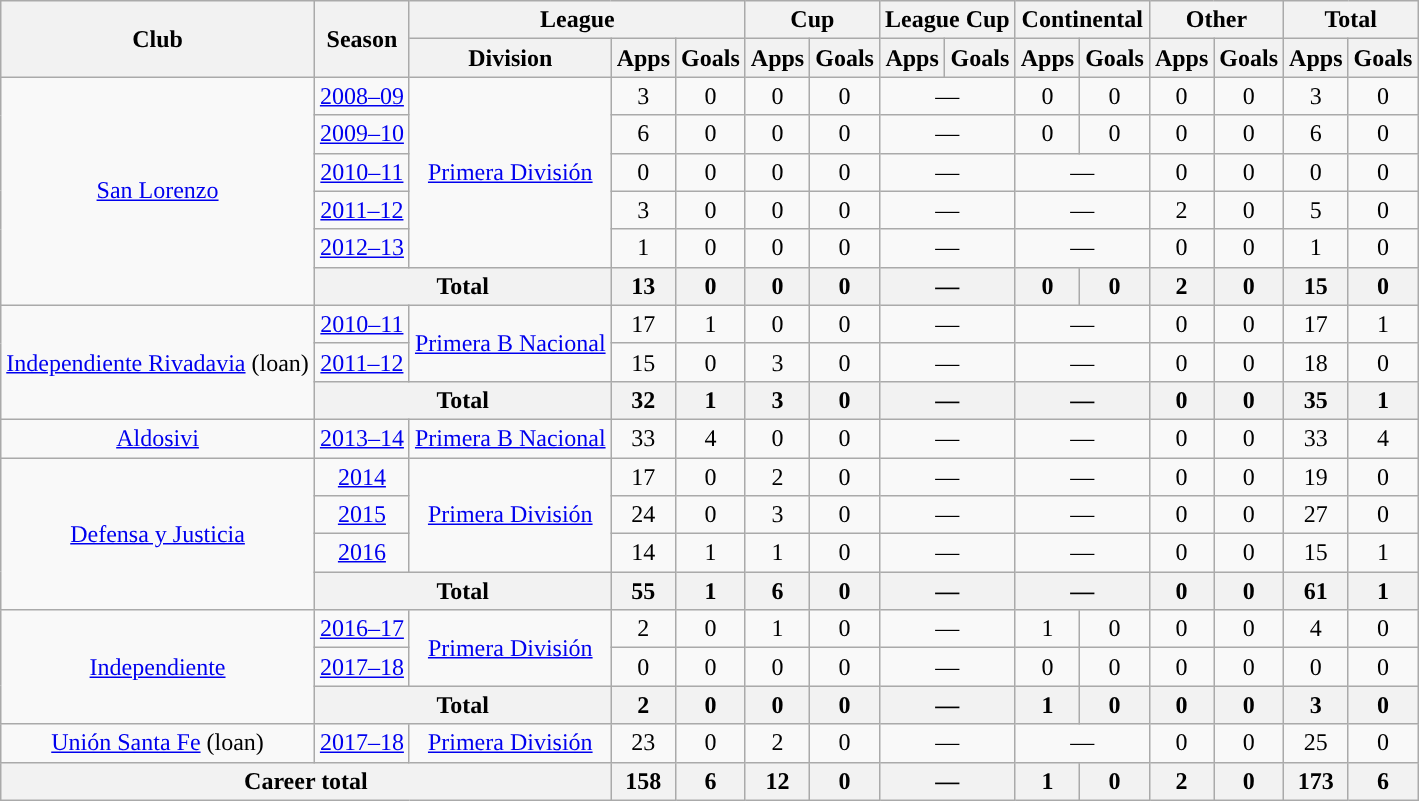<table class="wikitable" style="text-align:center">
<tr>
<th rowspan="2">Club</th>
<th rowspan="2">Season</th>
<th colspan="3">League</th>
<th colspan="2">Cup</th>
<th colspan="2">League Cup</th>
<th colspan="2">Continental</th>
<th colspan="2">Other</th>
<th colspan="2">Total</th>
</tr>
<tr>
<th>Division</th>
<th>Apps</th>
<th>Goals</th>
<th>Apps</th>
<th>Goals</th>
<th>Apps</th>
<th>Goals</th>
<th>Apps</th>
<th>Goals</th>
<th>Apps</th>
<th>Goals</th>
<th>Apps</th>
<th>Goals</th>
</tr>
<tr>
<td rowspan="6"><a href='#'>San Lorenzo</a></td>
<td><a href='#'>2008–09</a></td>
<td rowspan="5"><a href='#'>Primera División</a></td>
<td>3</td>
<td>0</td>
<td>0</td>
<td>0</td>
<td colspan="2">—</td>
<td>0</td>
<td>0</td>
<td>0</td>
<td>0</td>
<td>3</td>
<td>0</td>
</tr>
<tr>
<td><a href='#'>2009–10</a></td>
<td>6</td>
<td>0</td>
<td>0</td>
<td>0</td>
<td colspan="2">—</td>
<td>0</td>
<td>0</td>
<td>0</td>
<td>0</td>
<td>6</td>
<td>0</td>
</tr>
<tr>
<td><a href='#'>2010–11</a></td>
<td>0</td>
<td>0</td>
<td>0</td>
<td>0</td>
<td colspan="2">—</td>
<td colspan="2">—</td>
<td>0</td>
<td>0</td>
<td>0</td>
<td>0</td>
</tr>
<tr>
<td><a href='#'>2011–12</a></td>
<td>3</td>
<td>0</td>
<td>0</td>
<td>0</td>
<td colspan="2">—</td>
<td colspan="2">—</td>
<td>2</td>
<td>0</td>
<td>5</td>
<td>0</td>
</tr>
<tr>
<td><a href='#'>2012–13</a></td>
<td>1</td>
<td>0</td>
<td>0</td>
<td>0</td>
<td colspan="2">—</td>
<td colspan="2">—</td>
<td>0</td>
<td>0</td>
<td>1</td>
<td>0</td>
</tr>
<tr>
<th colspan="2">Total</th>
<th>13</th>
<th>0</th>
<th>0</th>
<th>0</th>
<th colspan="2">—</th>
<th>0</th>
<th>0</th>
<th>2</th>
<th>0</th>
<th>15</th>
<th>0</th>
</tr>
<tr>
<td rowspan="3"><a href='#'>Independiente Rivadavia</a> (loan)</td>
<td><a href='#'>2010–11</a></td>
<td rowspan="2"><a href='#'>Primera B Nacional</a></td>
<td>17</td>
<td>1</td>
<td>0</td>
<td>0</td>
<td colspan="2">—</td>
<td colspan="2">—</td>
<td>0</td>
<td>0</td>
<td>17</td>
<td>1</td>
</tr>
<tr>
<td><a href='#'>2011–12</a></td>
<td>15</td>
<td>0</td>
<td>3</td>
<td>0</td>
<td colspan="2">—</td>
<td colspan="2">—</td>
<td>0</td>
<td>0</td>
<td>18</td>
<td>0</td>
</tr>
<tr>
<th colspan="2">Total</th>
<th>32</th>
<th>1</th>
<th>3</th>
<th>0</th>
<th colspan="2">—</th>
<th colspan="2">—</th>
<th>0</th>
<th>0</th>
<th>35</th>
<th>1</th>
</tr>
<tr>
<td rowspan="1"><a href='#'>Aldosivi</a></td>
<td><a href='#'>2013–14</a></td>
<td rowspan="1"><a href='#'>Primera B Nacional</a></td>
<td>33</td>
<td>4</td>
<td>0</td>
<td>0</td>
<td colspan="2">—</td>
<td colspan="2">—</td>
<td>0</td>
<td>0</td>
<td>33</td>
<td>4</td>
</tr>
<tr>
<td rowspan="4"><a href='#'>Defensa y Justicia</a></td>
<td><a href='#'>2014</a></td>
<td rowspan="3"><a href='#'>Primera División</a></td>
<td>17</td>
<td>0</td>
<td>2</td>
<td>0</td>
<td colspan="2">—</td>
<td colspan="2">—</td>
<td>0</td>
<td>0</td>
<td>19</td>
<td>0</td>
</tr>
<tr>
<td><a href='#'>2015</a></td>
<td>24</td>
<td>0</td>
<td>3</td>
<td>0</td>
<td colspan="2">—</td>
<td colspan="2">—</td>
<td>0</td>
<td>0</td>
<td>27</td>
<td>0</td>
</tr>
<tr>
<td><a href='#'>2016</a></td>
<td>14</td>
<td>1</td>
<td>1</td>
<td>0</td>
<td colspan="2">—</td>
<td colspan="2">—</td>
<td>0</td>
<td>0</td>
<td>15</td>
<td>1</td>
</tr>
<tr>
<th colspan="2">Total</th>
<th>55</th>
<th>1</th>
<th>6</th>
<th>0</th>
<th colspan="2">—</th>
<th colspan="2">—</th>
<th>0</th>
<th>0</th>
<th>61</th>
<th>1</th>
</tr>
<tr>
<td rowspan="3"><a href='#'>Independiente</a></td>
<td><a href='#'>2016–17</a></td>
<td rowspan="2"><a href='#'>Primera División</a></td>
<td>2</td>
<td>0</td>
<td>1</td>
<td>0</td>
<td colspan="2">—</td>
<td>1</td>
<td>0</td>
<td>0</td>
<td>0</td>
<td>4</td>
<td>0</td>
</tr>
<tr>
<td><a href='#'>2017–18</a></td>
<td>0</td>
<td>0</td>
<td>0</td>
<td>0</td>
<td colspan="2">—</td>
<td>0</td>
<td>0</td>
<td>0</td>
<td>0</td>
<td>0</td>
<td>0</td>
</tr>
<tr>
<th colspan="2">Total</th>
<th>2</th>
<th>0</th>
<th>0</th>
<th>0</th>
<th colspan="2">—</th>
<th>1</th>
<th>0</th>
<th>0</th>
<th>0</th>
<th>3</th>
<th>0</th>
</tr>
<tr>
<td rowspan="1"><a href='#'>Unión Santa Fe</a> (loan)</td>
<td><a href='#'>2017–18</a></td>
<td rowspan="1"><a href='#'>Primera División</a></td>
<td>23</td>
<td>0</td>
<td>2</td>
<td>0</td>
<td colspan="2">—</td>
<td colspan="2">—</td>
<td>0</td>
<td>0</td>
<td>25</td>
<td>0</td>
</tr>
<tr>
<th colspan="3">Career total</th>
<th>158</th>
<th>6</th>
<th>12</th>
<th>0</th>
<th colspan="2">—</th>
<th>1</th>
<th>0</th>
<th>2</th>
<th>0</th>
<th>173</th>
<th>6</th>
</tr>
</table>
